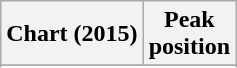<table class="wikitable sortable plainrowheaders" style="text-align:center">
<tr>
<th scope="col">Chart (2015)</th>
<th scope="col">Peak<br>position</th>
</tr>
<tr>
</tr>
<tr>
</tr>
<tr>
</tr>
<tr>
</tr>
<tr>
</tr>
</table>
